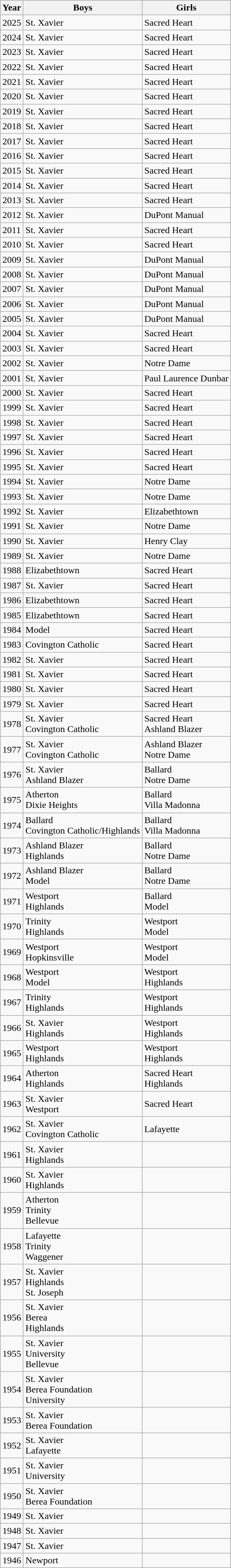<table class="wikitable">
<tr>
<th>Year</th>
<th>Boys</th>
<th>Girls</th>
</tr>
<tr>
<td>2025</td>
<td>St. Xavier</td>
<td>Sacred Heart</td>
</tr>
<tr>
<td>2024</td>
<td>St. Xavier</td>
<td>Sacred Heart</td>
</tr>
<tr>
<td>2023</td>
<td>St. Xavier</td>
<td>Sacred Heart</td>
</tr>
<tr>
<td>2022</td>
<td>St. Xavier</td>
<td>Sacred Heart</td>
</tr>
<tr>
<td>2021</td>
<td>St. Xavier</td>
<td>Sacred Heart</td>
</tr>
<tr>
<td>2020</td>
<td>St. Xavier</td>
<td>Sacred Heart</td>
</tr>
<tr>
<td>2019</td>
<td>St. Xavier</td>
<td>Sacred Heart</td>
</tr>
<tr>
<td>2018</td>
<td>St. Xavier</td>
<td>Sacred Heart</td>
</tr>
<tr>
<td>2017</td>
<td>St. Xavier</td>
<td>Sacred Heart</td>
</tr>
<tr>
<td>2016</td>
<td>St. Xavier</td>
<td>Sacred Heart</td>
</tr>
<tr>
<td>2015</td>
<td>St. Xavier</td>
<td>Sacred Heart</td>
</tr>
<tr>
<td>2014</td>
<td>St. Xavier</td>
<td>Sacred Heart</td>
</tr>
<tr>
<td>2013</td>
<td>St. Xavier</td>
<td>Sacred Heart</td>
</tr>
<tr>
<td>2012</td>
<td>St. Xavier</td>
<td>DuPont Manual</td>
</tr>
<tr>
<td>2011</td>
<td>St. Xavier</td>
<td>Sacred Heart</td>
</tr>
<tr>
<td>2010</td>
<td>St. Xavier</td>
<td>Sacred Heart</td>
</tr>
<tr>
<td>2009</td>
<td>St. Xavier</td>
<td>DuPont Manual</td>
</tr>
<tr>
<td>2008</td>
<td>St. Xavier</td>
<td>DuPont Manual</td>
</tr>
<tr>
<td>2007</td>
<td>St. Xavier</td>
<td>DuPont Manual</td>
</tr>
<tr>
<td>2006</td>
<td>St. Xavier</td>
<td>DuPont Manual</td>
</tr>
<tr>
<td>2005</td>
<td>St. Xavier</td>
<td>DuPont Manual</td>
</tr>
<tr>
<td>2004</td>
<td>St. Xavier</td>
<td>Sacred Heart</td>
</tr>
<tr>
<td>2003</td>
<td>St. Xavier</td>
<td>Sacred Heart</td>
</tr>
<tr>
<td>2002</td>
<td>St. Xavier</td>
<td>Notre Dame</td>
</tr>
<tr>
<td>2001</td>
<td>St. Xavier</td>
<td>Paul Laurence Dunbar</td>
</tr>
<tr>
<td>2000</td>
<td>St. Xavier</td>
<td>Sacred Heart</td>
</tr>
<tr>
<td>1999</td>
<td>St. Xavier</td>
<td>Sacred Heart</td>
</tr>
<tr>
<td>1998</td>
<td>St. Xavier</td>
<td>Sacred Heart</td>
</tr>
<tr>
<td>1997</td>
<td>St. Xavier</td>
<td>Sacred Heart</td>
</tr>
<tr>
<td>1996</td>
<td>St. Xavier</td>
<td>Sacred Heart</td>
</tr>
<tr>
<td>1995</td>
<td>St. Xavier</td>
<td>Sacred Heart</td>
</tr>
<tr>
<td>1994</td>
<td>St. Xavier</td>
<td>Notre Dame</td>
</tr>
<tr>
<td>1993</td>
<td>St. Xavier</td>
<td>Notre Dame</td>
</tr>
<tr>
<td>1992</td>
<td>St. Xavier</td>
<td>Elizabethtown</td>
</tr>
<tr>
<td>1991</td>
<td>St. Xavier</td>
<td>Notre Dame</td>
</tr>
<tr>
<td>1990</td>
<td>St. Xavier</td>
<td>Henry Clay</td>
</tr>
<tr>
<td>1989</td>
<td>St. Xavier</td>
<td>Notre Dame</td>
</tr>
<tr>
<td>1988</td>
<td>Elizabethtown</td>
<td>Sacred Heart</td>
</tr>
<tr>
<td>1987</td>
<td>St. Xavier</td>
<td>Sacred Heart</td>
</tr>
<tr>
<td>1986</td>
<td>Elizabethtown</td>
<td>Sacred Heart</td>
</tr>
<tr>
<td>1985</td>
<td>Elizabethtown</td>
<td>Sacred Heart</td>
</tr>
<tr>
<td>1984</td>
<td>Model</td>
<td>Sacred Heart</td>
</tr>
<tr>
<td>1983</td>
<td>Covington Catholic</td>
<td>Sacred Heart</td>
</tr>
<tr>
<td>1982</td>
<td>St. Xavier</td>
<td>Sacred Heart</td>
</tr>
<tr>
<td>1981</td>
<td>St. Xavier</td>
<td>Sacred Heart</td>
</tr>
<tr>
<td>1980</td>
<td>St. Xavier</td>
<td>Sacred Heart</td>
</tr>
<tr>
<td>1979</td>
<td>St. Xavier</td>
<td>Sacred Heart</td>
</tr>
<tr>
<td>1978</td>
<td>St. Xavier <br>Covington Catholic</td>
<td>Sacred Heart <br>Ashland Blazer</td>
</tr>
<tr>
<td>1977</td>
<td>St. Xavier <br>Covington Catholic</td>
<td>Ashland Blazer <br>Notre Dame</td>
</tr>
<tr>
<td>1976</td>
<td>St. Xavier <br>Ashland Blazer</td>
<td>Ballard <br>Notre Dame</td>
</tr>
<tr>
<td>1975</td>
<td>Atherton <br>Dixie Heights</td>
<td>Ballard <br>Villa Madonna</td>
</tr>
<tr>
<td>1974</td>
<td>Ballard <br>Covington Catholic/Highlands</td>
<td>Ballard <br>Villa Madonna</td>
</tr>
<tr>
<td>1973</td>
<td>Ashland Blazer <br>Highlands</td>
<td>Ballard <br>Notre Dame</td>
</tr>
<tr>
<td>1972</td>
<td>Ashland Blazer <br>Model</td>
<td>Ballard <br>Notre Dame</td>
</tr>
<tr>
<td>1971</td>
<td>Westport <br>Highlands</td>
<td>Ballard <br>Model</td>
</tr>
<tr>
<td>1970</td>
<td>Trinity <br>Highlands</td>
<td>Westport <br>Model</td>
</tr>
<tr>
<td>1969</td>
<td>Westport <br>Hopkinsville</td>
<td>Westport <br>Model</td>
</tr>
<tr>
<td>1968</td>
<td>Westport <br>Model</td>
<td>Westport <br>Highlands</td>
</tr>
<tr>
<td>1967</td>
<td>Trinity <br>Highlands</td>
<td>Westport <br>Highlands</td>
</tr>
<tr>
<td>1966</td>
<td>St. Xavier <br>Highlands</td>
<td>Westport <br>Highlands</td>
</tr>
<tr>
<td>1965</td>
<td>Westport <br>Highlands</td>
<td>Westport <br>Highlands</td>
</tr>
<tr>
<td>1964</td>
<td>Atherton <br>Highlands</td>
<td>Sacred Heart <br>Highlands</td>
</tr>
<tr>
<td>1963</td>
<td>St. Xavier <br>Westport</td>
<td>Sacred Heart</td>
</tr>
<tr>
<td>1962</td>
<td>St. Xavier <br>Covington Catholic</td>
<td>Lafayette</td>
</tr>
<tr>
<td>1961</td>
<td>St. Xavier <br>Highlands</td>
<td></td>
</tr>
<tr>
<td>1960</td>
<td>St. Xavier <br>Highlands</td>
<td></td>
</tr>
<tr>
<td>1959</td>
<td>Atherton <br>Trinity <br>Bellevue</td>
<td></td>
</tr>
<tr>
<td>1958</td>
<td>Lafayette <br>Trinity <br>Waggener</td>
<td></td>
</tr>
<tr>
<td>1957</td>
<td>St. Xavier <br>Highlands <br>St. Joseph</td>
<td></td>
</tr>
<tr>
<td>1956</td>
<td>St. Xavier <br>Berea <br>Highlands</td>
<td></td>
</tr>
<tr>
<td>1955</td>
<td>St. Xavier <br>University <br>Bellevue</td>
<td></td>
</tr>
<tr>
<td>1954</td>
<td>St. Xavier <br>Berea Foundation <br>University</td>
<td></td>
</tr>
<tr>
<td>1953</td>
<td>St. Xavier <br>Berea Foundation</td>
<td></td>
</tr>
<tr>
<td>1952</td>
<td>St. Xavier <br>Lafayette</td>
<td></td>
</tr>
<tr>
<td>1951</td>
<td>St. Xavier <br>University</td>
<td></td>
</tr>
<tr>
<td>1950</td>
<td>St. Xavier <br>Berea Foundation</td>
<td></td>
</tr>
<tr>
<td>1949</td>
<td>St. Xavier</td>
<td></td>
</tr>
<tr>
<td>1948</td>
<td>St. Xavier</td>
<td></td>
</tr>
<tr>
<td>1947</td>
<td>St. Xavier</td>
<td></td>
</tr>
<tr>
<td>1946</td>
<td>Newport</td>
<td></td>
</tr>
</table>
